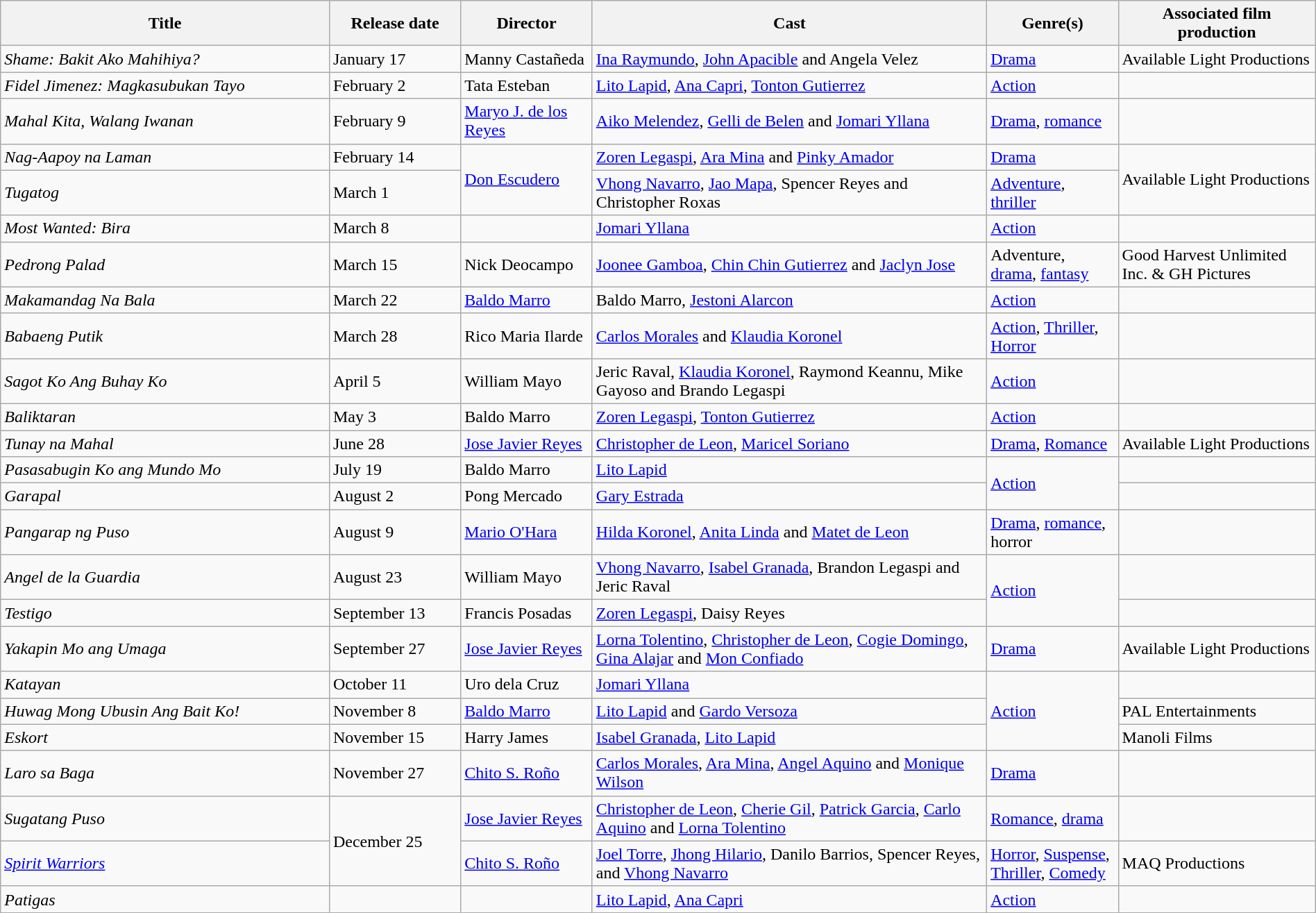<table class="wikitable" style="width:100%;">
<tr>
<th style="width:25%;">Title</th>
<th style="width:10%;">Release date</th>
<th style="width:10%;">Director</th>
<th style="width:30%;">Cast</th>
<th style="width:10%;">Genre(s)</th>
<th style="width:15%;">Associated film production</th>
</tr>
<tr>
<td><em>Shame: Bakit Ako Mahihiya?</em></td>
<td>January 17</td>
<td>Manny Castañeda</td>
<td><a href='#'>Ina Raymundo</a>, <a href='#'>John Apacible</a> and Angela Velez</td>
<td><a href='#'>Drama</a></td>
<td>Available Light Productions</td>
</tr>
<tr>
<td><em>Fidel Jimenez: Magkasubukan Tayo</em></td>
<td>February 2</td>
<td>Tata Esteban</td>
<td><a href='#'>Lito Lapid</a>, <a href='#'>Ana Capri</a>, <a href='#'>Tonton Gutierrez</a></td>
<td><a href='#'>Action</a></td>
<td></td>
</tr>
<tr>
<td><em>Mahal Kita, Walang Iwanan</em></td>
<td>February 9</td>
<td><a href='#'>Maryo J. de los Reyes</a></td>
<td><a href='#'>Aiko Melendez</a>, <a href='#'>Gelli de Belen</a> and <a href='#'>Jomari Yllana</a></td>
<td><a href='#'>Drama</a>, <a href='#'>romance</a></td>
<td></td>
</tr>
<tr>
<td><em>Nag-Aapoy na Laman</em></td>
<td>February 14</td>
<td rowspan="2"><a href='#'>Don Escudero</a></td>
<td><a href='#'>Zoren Legaspi</a>, <a href='#'>Ara Mina</a> and <a href='#'>Pinky Amador</a></td>
<td><a href='#'>Drama</a></td>
<td rowspan="2">Available Light Productions</td>
</tr>
<tr>
<td><em>Tugatog</em></td>
<td>March 1</td>
<td><a href='#'>Vhong Navarro</a>, <a href='#'>Jao Mapa</a>, Spencer Reyes and Christopher Roxas</td>
<td><a href='#'>Adventure</a>, <a href='#'>thriller</a></td>
</tr>
<tr>
<td><em>Most Wanted: Bira</em></td>
<td>March 8</td>
<td></td>
<td><a href='#'>Jomari Yllana</a></td>
<td><a href='#'>Action</a></td>
<td></td>
</tr>
<tr>
<td><em>Pedrong Palad</em></td>
<td>March 15</td>
<td>Nick Deocampo</td>
<td><a href='#'>Joonee Gamboa</a>, <a href='#'>Chin Chin Gutierrez</a> and <a href='#'>Jaclyn Jose</a></td>
<td>Adventure, <a href='#'>drama</a>, <a href='#'>fantasy</a></td>
<td>Good Harvest Unlimited Inc. & GH Pictures</td>
</tr>
<tr>
<td><em>Makamandag Na Bala</em></td>
<td>March 22</td>
<td><a href='#'>Baldo Marro</a></td>
<td>Baldo Marro, <a href='#'>Jestoni Alarcon</a></td>
<td><a href='#'>Action</a></td>
<td></td>
</tr>
<tr>
<td><em>Babaeng Putik</em></td>
<td>March 28</td>
<td>Rico Maria Ilarde</td>
<td><a href='#'>Carlos Morales</a> and <a href='#'>Klaudia Koronel</a></td>
<td><a href='#'>Action</a>, <a href='#'>Thriller</a>, <a href='#'>Horror</a></td>
<td></td>
</tr>
<tr>
<td><em>Sagot Ko Ang Buhay Ko</em></td>
<td>April 5</td>
<td>William Mayo</td>
<td>Jeric Raval, <a href='#'>Klaudia Koronel</a>, Raymond Keannu, Mike Gayoso and Brando Legaspi</td>
<td><a href='#'>Action</a></td>
<td></td>
</tr>
<tr>
<td><em>Baliktaran</em></td>
<td>May 3</td>
<td>Baldo Marro</td>
<td><a href='#'>Zoren Legaspi</a>, <a href='#'>Tonton Gutierrez</a></td>
<td><a href='#'>Action</a></td>
<td></td>
</tr>
<tr>
<td><em>Tunay na Mahal</em></td>
<td>June 28</td>
<td><a href='#'>Jose Javier Reyes</a></td>
<td><a href='#'>Christopher de Leon</a>, <a href='#'>Maricel Soriano</a></td>
<td><a href='#'>Drama</a>, <a href='#'>Romance</a></td>
<td>Available Light Productions</td>
</tr>
<tr>
<td><em>Pasasabugin Ko ang Mundo Mo</em></td>
<td>July 19</td>
<td>Baldo Marro</td>
<td><a href='#'>Lito Lapid</a></td>
<td rowspan="2"><a href='#'>Action</a></td>
<td></td>
</tr>
<tr>
<td><em>Garapal</em></td>
<td>August 2</td>
<td>Pong Mercado</td>
<td><a href='#'>Gary Estrada</a></td>
<td></td>
</tr>
<tr>
<td><em>Pangarap ng Puso</em></td>
<td>August 9</td>
<td><a href='#'>Mario O'Hara</a></td>
<td><a href='#'>Hilda Koronel</a>, <a href='#'>Anita Linda</a> and <a href='#'>Matet de Leon</a></td>
<td><a href='#'>Drama</a>, <a href='#'>romance</a>, horror</td>
<td></td>
</tr>
<tr>
<td><em>Angel de la Guardia</em></td>
<td>August 23</td>
<td>William Mayo</td>
<td><a href='#'>Vhong Navarro</a>, <a href='#'>Isabel Granada</a>, Brandon Legaspi and Jeric Raval</td>
<td rowspan="2"><a href='#'>Action</a></td>
<td></td>
</tr>
<tr>
<td><em>Testigo</em></td>
<td>September 13</td>
<td>Francis Posadas</td>
<td><a href='#'>Zoren Legaspi</a>, Daisy Reyes</td>
<td></td>
</tr>
<tr>
<td><em>Yakapin Mo ang Umaga</em></td>
<td>September 27</td>
<td><a href='#'>Jose Javier Reyes</a></td>
<td><a href='#'>Lorna Tolentino</a>, <a href='#'>Christopher de Leon</a>, <a href='#'>Cogie Domingo</a>, <a href='#'>Gina Alajar</a> and <a href='#'>Mon Confiado</a></td>
<td><a href='#'>Drama</a></td>
<td>Available Light Productions</td>
</tr>
<tr>
<td><em>Katayan</em></td>
<td>October 11</td>
<td>Uro dela Cruz</td>
<td><a href='#'>Jomari Yllana</a></td>
<td rowspan="3"><a href='#'>Action</a></td>
<td></td>
</tr>
<tr>
<td><em>Huwag Mong Ubusin Ang Bait Ko!</em></td>
<td>November 8</td>
<td><a href='#'>Baldo Marro</a></td>
<td><a href='#'>Lito Lapid</a> and <a href='#'>Gardo Versoza</a></td>
<td>PAL Entertainments</td>
</tr>
<tr>
<td><em>Eskort</em></td>
<td>November 15</td>
<td>Harry James</td>
<td><a href='#'>Isabel Granada</a>, <a href='#'>Lito Lapid</a></td>
<td>Manoli Films</td>
</tr>
<tr>
<td><em>Laro sa Baga</em></td>
<td>November 27</td>
<td><a href='#'>Chito S. Roño</a></td>
<td><a href='#'>Carlos Morales</a>, <a href='#'>Ara Mina</a>, <a href='#'>Angel Aquino</a> and <a href='#'>Monique Wilson</a></td>
<td><a href='#'>Drama</a></td>
<td></td>
</tr>
<tr>
<td><em>Sugatang Puso</em></td>
<td rowspan="2">December 25</td>
<td><a href='#'>Jose Javier Reyes</a></td>
<td><a href='#'>Christopher de Leon</a>, <a href='#'>Cherie Gil</a>, <a href='#'>Patrick Garcia</a>, <a href='#'>Carlo Aquino</a> and <a href='#'>Lorna Tolentino</a></td>
<td><a href='#'>Romance</a>, <a href='#'>drama</a></td>
<td></td>
</tr>
<tr>
<td><em><a href='#'>Spirit Warriors</a></em></td>
<td><a href='#'>Chito S. Roño</a></td>
<td><a href='#'>Joel Torre</a>, <a href='#'>Jhong Hilario</a>, Danilo Barrios, Spencer Reyes, and <a href='#'>Vhong Navarro</a></td>
<td><a href='#'>Horror</a>, <a href='#'>Suspense</a>, <a href='#'>Thriller</a>, <a href='#'>Comedy</a></td>
<td>MAQ Productions</td>
</tr>
<tr>
<td><em>Patigas</em></td>
<td></td>
<td></td>
<td><a href='#'>Lito Lapid</a>, <a href='#'>Ana Capri</a></td>
<td><a href='#'>Action</a></td>
<td></td>
</tr>
</table>
